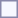<table style="border:1px solid #8888aa; background-color:#f7f8ff; padding:5px; font-size:95%; margin: 0px 12px 12px 0px;">
</table>
